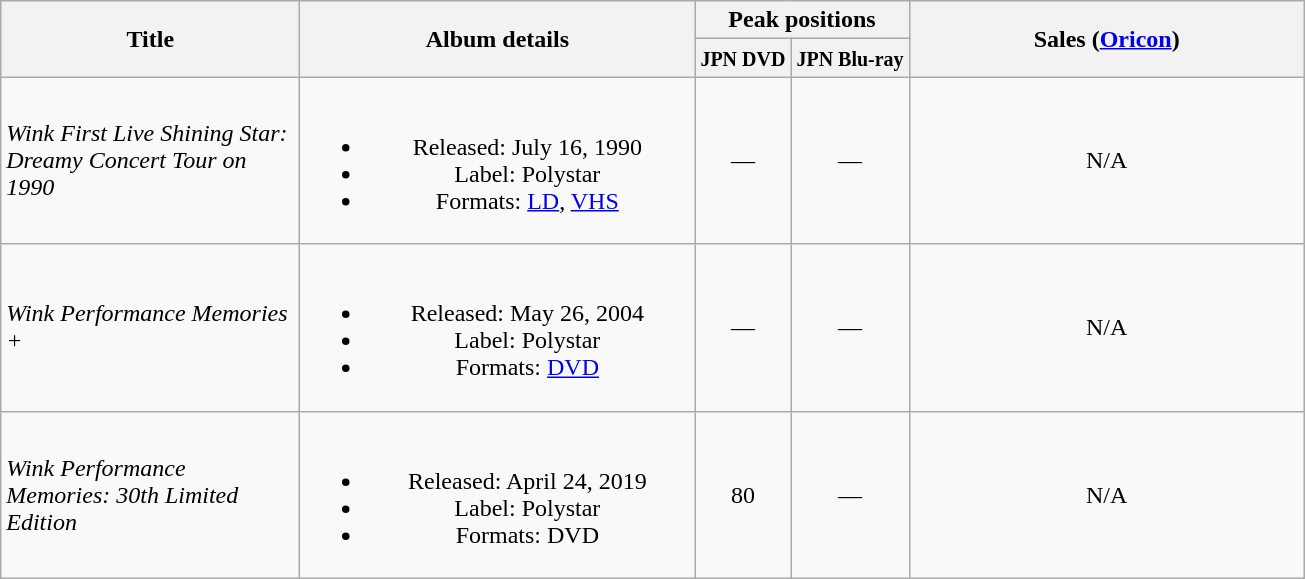<table class="wikitable plainrowheaders" style="text-align:center;">
<tr>
<th style="width:12em;" rowspan="2">Title</th>
<th style="width:16em;" rowspan="2">Album details</th>
<th colspan="2">Peak positions</th>
<th style="width:16em;" rowspan="2">Sales (<a href='#'>Oricon</a>)</th>
</tr>
<tr>
<th><small>JPN DVD</small><br></th>
<th><small>JPN Blu-ray</small><br></th>
</tr>
<tr>
<td align="left"><em>Wink First Live Shining Star: Dreamy Concert Tour on 1990</em></td>
<td><br><ul><li>Released: July 16, 1990</li><li>Label: Polystar</li><li>Formats: <a href='#'>LD</a>, <a href='#'>VHS</a></li></ul></td>
<td>—</td>
<td>—</td>
<td>N/A</td>
</tr>
<tr>
<td align="left"><em>Wink Performance Memories +</em></td>
<td><br><ul><li>Released: May 26, 2004</li><li>Label: Polystar</li><li>Formats: <a href='#'>DVD</a></li></ul></td>
<td>—</td>
<td>—</td>
<td>N/A</td>
</tr>
<tr>
<td align="left"><em>Wink Performance Memories: 30th Limited Edition</em></td>
<td><br><ul><li>Released: April 24, 2019</li><li>Label: Polystar</li><li>Formats: DVD</li></ul></td>
<td>80</td>
<td>—</td>
<td>N/A</td>
</tr>
</table>
